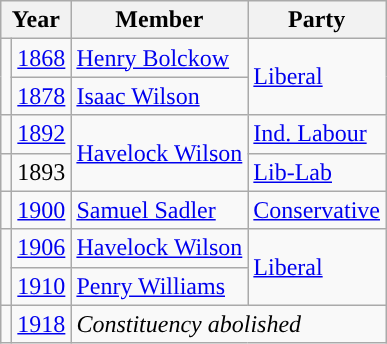<table class="wikitable">
<tr>
<th colspan="2">Year</th>
<th>Member</th>
<th>Party</th>
</tr>
<tr>
<td rowspan="2" style="color:inherit;background-color: "></td>
<td><a href='#'>1868</a></td>
<td><a href='#'>Henry Bolckow</a></td>
<td rowspan="2"><a href='#'>Liberal</a></td>
</tr>
<tr>
<td><a href='#'>1878</a></td>
<td><a href='#'>Isaac Wilson</a></td>
</tr>
<tr>
<td style="color:inherit;background-color: "></td>
<td><a href='#'>1892</a></td>
<td rowspan=2><a href='#'>Havelock Wilson</a></td>
<td><a href='#'>Ind. Labour</a></td>
</tr>
<tr>
<td style="color:inherit;background-color: "></td>
<td>1893</td>
<td><a href='#'>Lib-Lab</a></td>
</tr>
<tr>
<td style="color:inherit;background-color: "></td>
<td><a href='#'>1900</a></td>
<td><a href='#'>Samuel Sadler</a></td>
<td><a href='#'>Conservative</a></td>
</tr>
<tr>
<td rowspan="2" style="color:inherit;background-color: "></td>
<td><a href='#'>1906</a></td>
<td><a href='#'>Havelock Wilson</a></td>
<td rowspan="2"><a href='#'>Liberal</a></td>
</tr>
<tr>
<td><a href='#'>1910</a></td>
<td><a href='#'>Penry Williams</a></td>
</tr>
<tr>
<td></td>
<td><a href='#'>1918</a></td>
<td colspan="2"><em>Constituency abolished</em></td>
</tr>
</table>
